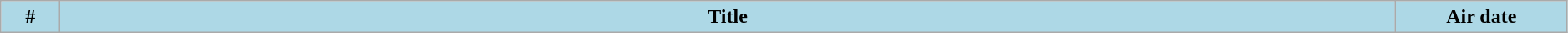<table class="wikitable plainrowheaders" style="width:99%; background:#fff;">
<tr>
<th style="background:#add8e6; width:40px;">#</th>
<th style="background: #add8e6;">Title</th>
<th style="background:#add8e6; width:130px;">Air date<br>






</th>
</tr>
</table>
